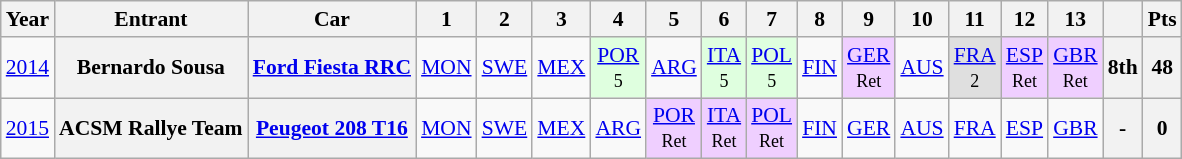<table class="wikitable" style="text-align:center; font-size:90%">
<tr>
<th>Year</th>
<th>Entrant</th>
<th>Car</th>
<th>1</th>
<th>2</th>
<th>3</th>
<th>4</th>
<th>5</th>
<th>6</th>
<th>7</th>
<th>8</th>
<th>9</th>
<th>10</th>
<th>11</th>
<th>12</th>
<th>13</th>
<th></th>
<th>Pts</th>
</tr>
<tr>
<td><a href='#'>2014</a></td>
<th>Bernardo Sousa</th>
<th><a href='#'>Ford Fiesta RRC</a></th>
<td><a href='#'>MON</a></td>
<td><a href='#'>SWE</a></td>
<td><a href='#'>MEX</a></td>
<td style="background:#DFFFDF;"><a href='#'>POR</a><br><small>5</small></td>
<td><a href='#'>ARG</a></td>
<td style="background:#DFFFDF;"><a href='#'>ITA</a><br><small>5</small></td>
<td style="background:#DFFFDF;"><a href='#'>POL</a><br><small>5</small></td>
<td><a href='#'>FIN</a></td>
<td style="background:#EFCFFF;"><a href='#'>GER</a><br><small>Ret</small></td>
<td><a href='#'>AUS</a></td>
<td style="background:#DFDFDF;"><a href='#'>FRA</a><br><small>2</small></td>
<td style="background:#EFCFFF;"><a href='#'>ESP</a><br><small>Ret</small></td>
<td style="background:#EFCFFF;"><a href='#'>GBR</a><br><small>Ret</small></td>
<th>8th</th>
<th>48</th>
</tr>
<tr>
<td><a href='#'>2015</a></td>
<th>ACSM Rallye Team</th>
<th><a href='#'>Peugeot 208 T16</a></th>
<td><a href='#'>MON</a></td>
<td><a href='#'>SWE</a></td>
<td><a href='#'>MEX</a></td>
<td><a href='#'>ARG</a></td>
<td style="background:#EFCFFF;"><a href='#'>POR</a><br><small>Ret</small></td>
<td style="background:#EFCFFF;"><a href='#'>ITA</a><br><small>Ret</small></td>
<td style="background:#EFCFFF;"><a href='#'>POL</a><br><small>Ret</small></td>
<td><a href='#'>FIN</a></td>
<td><a href='#'>GER</a></td>
<td><a href='#'>AUS</a></td>
<td><a href='#'>FRA</a></td>
<td><a href='#'>ESP</a></td>
<td><a href='#'>GBR</a></td>
<th>-</th>
<th>0</th>
</tr>
</table>
